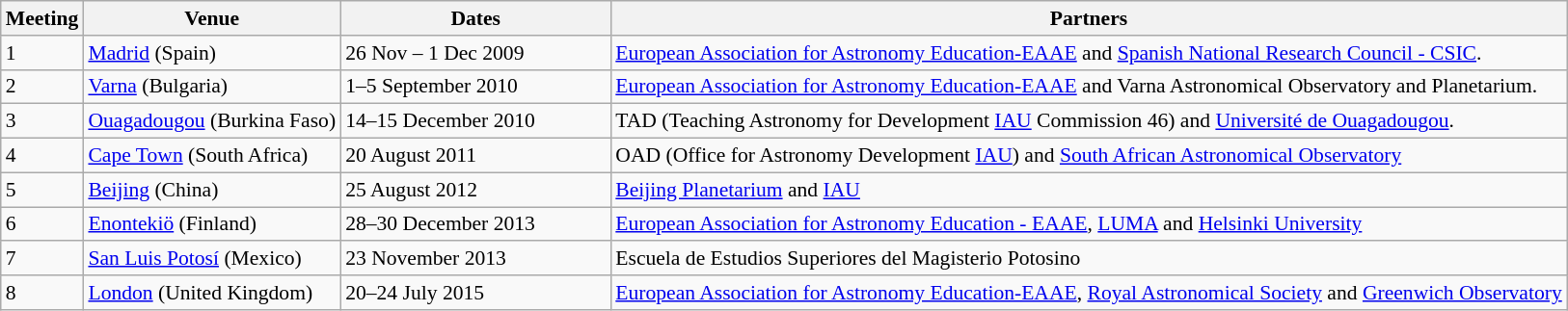<table class="wikitable" style="font-size: 90%; text-align: left;">
<tr>
<th width=10>Meeting</th>
<th>Venue</th>
<th width=180>Dates</th>
<th>Partners</th>
</tr>
<tr>
<td>1</td>
<td><a href='#'>Madrid</a> (Spain)</td>
<td>26 Nov – 1 Dec 2009</td>
<td><a href='#'>European Association for Astronomy Education-EAAE</a> and <a href='#'>Spanish National Research Council - CSIC</a>.</td>
</tr>
<tr>
<td>2</td>
<td><a href='#'>Varna</a> (Bulgaria)</td>
<td>1–5 September 2010</td>
<td><a href='#'>European Association for Astronomy Education-EAAE</a> and Varna Astronomical Observatory and Planetarium.</td>
</tr>
<tr>
<td>3</td>
<td><a href='#'>Ouagadougou</a> (Burkina Faso)</td>
<td>14–15 December 2010</td>
<td>TAD (Teaching Astronomy for Development <a href='#'>IAU</a> Commission 46) and <a href='#'>Université de Ouagadougou</a>.</td>
</tr>
<tr>
<td>4</td>
<td><a href='#'>Cape Town</a> (South Africa)</td>
<td>20 August 2011</td>
<td>OAD (Office for Astronomy Development <a href='#'>IAU</a>) and <a href='#'>South African Astronomical Observatory</a></td>
</tr>
<tr>
<td>5</td>
<td><a href='#'>Beijing</a> (China)</td>
<td>25 August 2012</td>
<td><a href='#'>Beijing Planetarium</a> and <a href='#'>IAU</a></td>
</tr>
<tr>
<td>6</td>
<td><a href='#'>Enontekiö</a> (Finland)</td>
<td>28–30 December 2013</td>
<td><a href='#'>European Association for Astronomy Education - EAAE</a>, <a href='#'>LUMA</a> and <a href='#'>Helsinki University</a></td>
</tr>
<tr>
<td>7</td>
<td><a href='#'>San Luis Potosí</a> (Mexico)</td>
<td>23 November 2013</td>
<td>Escuela de Estudios Superiores del Magisterio Potosino</td>
</tr>
<tr>
<td>8</td>
<td><a href='#'>London</a> (United Kingdom)</td>
<td>20–24 July 2015</td>
<td><a href='#'>European Association for Astronomy Education-EAAE</a>, <a href='#'>Royal Astronomical Society</a> and <a href='#'>Greenwich Observatory</a></td>
</tr>
</table>
